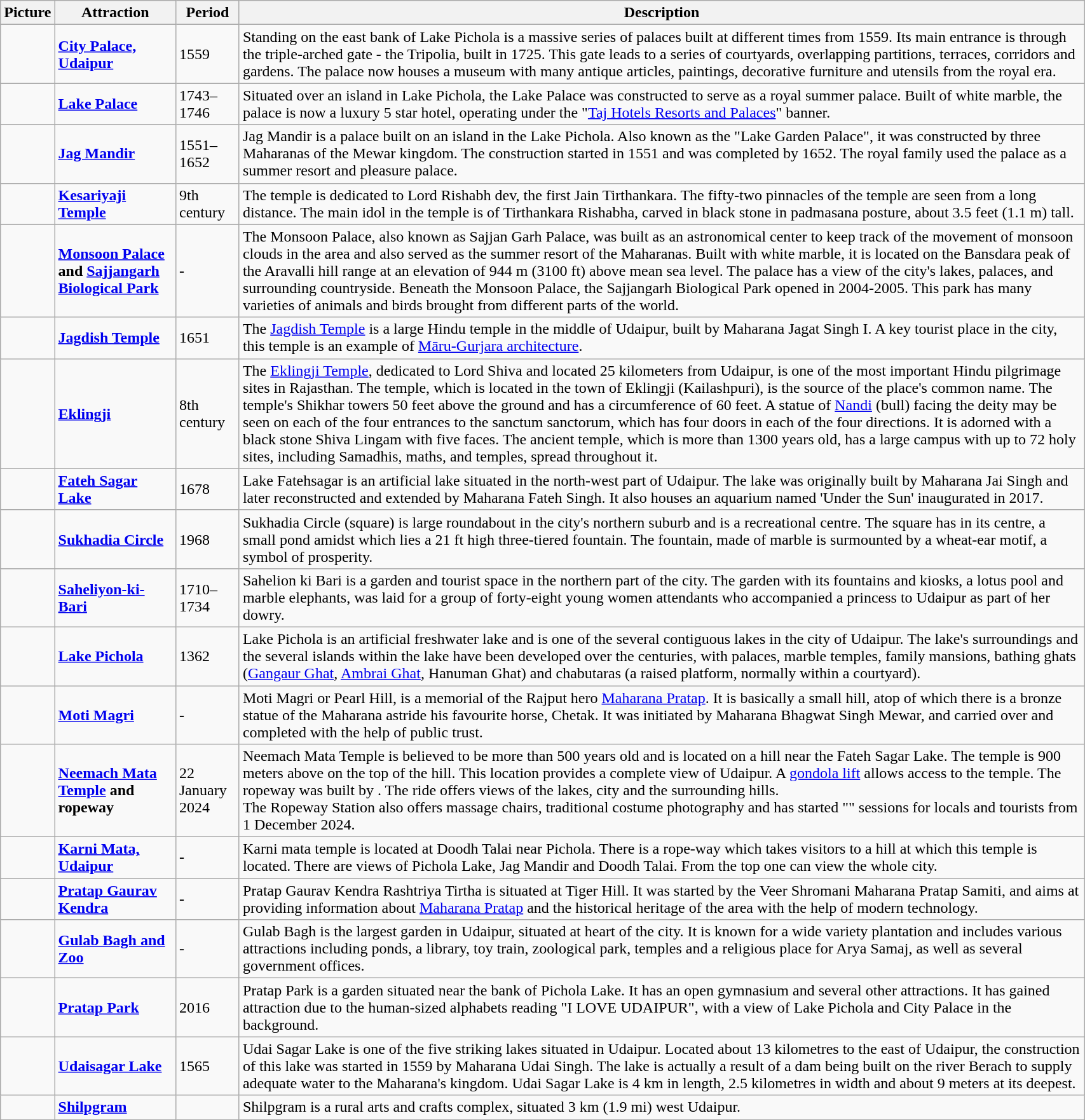<table class="wikitable" width="90%">
<tr>
<th>Picture</th>
<th>Attraction</th>
<th>Period</th>
<th>Description</th>
</tr>
<tr>
<td></td>
<td><strong><a href='#'>City Palace, Udaipur</a></strong></td>
<td>1559</td>
<td>Standing on the east bank of Lake Pichola is a massive series of palaces built at different times from 1559. Its main entrance is through the triple-arched gate - the Tripolia, built in 1725. This gate leads to a series of courtyards, overlapping partitions, terraces, corridors and gardens. The palace now houses a museum with many antique articles, paintings, decorative furniture and utensils from the royal era.</td>
</tr>
<tr>
<td></td>
<td><strong><a href='#'>Lake Palace</a></strong></td>
<td>1743–1746</td>
<td>Situated over an island in Lake Pichola, the Lake Palace was constructed to serve as a royal summer palace. Built of white marble, the palace is now a luxury 5 star hotel, operating under the "<a href='#'>Taj Hotels Resorts and Palaces</a>" banner.</td>
</tr>
<tr>
<td></td>
<td><strong><a href='#'>Jag Mandir</a></strong></td>
<td>1551–1652</td>
<td>Jag Mandir is a palace built on an island in the Lake Pichola. Also known as the "Lake Garden Palace", it was constructed by three Maharanas of the Mewar kingdom. The construction started in 1551 and was completed by 1652. The royal family used the palace as a summer resort and pleasure palace.</td>
</tr>
<tr>
<td></td>
<td><strong><a href='#'>Kesariyaji Temple</a></strong></td>
<td>9th century</td>
<td>The temple is dedicated to Lord Rishabh dev, the first Jain Tirthankara. The fifty-two pinnacles of the temple are seen from a long distance. The main idol in the temple is of Tirthankara Rishabha, carved in black stone in padmasana posture, about 3.5 feet (1.1 m) tall.</td>
</tr>
<tr>
<td></td>
<td><strong><a href='#'>Monsoon Palace</a> and <a href='#'>Sajjangarh Biological Park</a></strong></td>
<td>-</td>
<td>The Monsoon Palace, also known as Sajjan Garh Palace, was built as an astronomical center to keep track of the movement of monsoon clouds in the area and also served as the summer resort of the Maharanas. Built with white marble, it is located on the Bansdara peak of the Aravalli hill range at an elevation of 944 m (3100 ft) above mean sea level. The palace has a view of the city's lakes, palaces, and surrounding countryside. Beneath the Monsoon Palace, the Sajjangarh Biological Park opened in 2004-2005. This park has many varieties of animals and birds brought from different parts of the world.</td>
</tr>
<tr>
<td></td>
<td><strong><a href='#'>Jagdish Temple</a></strong></td>
<td>1651</td>
<td>The <a href='#'>Jagdish Temple</a> is a large Hindu temple in the middle of Udaipur, built by Maharana Jagat Singh I. A key tourist place in the city, this temple is an example of <a href='#'>Māru-Gurjara architecture</a>.</td>
</tr>
<tr>
<td></td>
<td><strong><a href='#'>Eklingji</a></strong></td>
<td>8th century</td>
<td>The <a href='#'>Eklingji Temple</a>, dedicated to Lord Shiva and located 25 kilometers from Udaipur, is one of the most important Hindu pilgrimage sites in Rajasthan. The temple, which is located in the town of Eklingji (Kailashpuri), is the source of the place's common name. The temple's Shikhar towers 50 feet above the ground and has a circumference of 60 feet. A statue of <a href='#'>Nandi</a> (bull) facing the deity may be seen on each of the four entrances to the sanctum sanctorum, which has four doors in each of the four directions. It is adorned with a black stone Shiva Lingam with five faces. The ancient temple, which is more than 1300 years old, has a large campus with up to 72 holy sites, including Samadhis, maths, and temples, spread throughout it.</td>
</tr>
<tr>
<td></td>
<td><strong><a href='#'>Fateh Sagar Lake</a></strong></td>
<td>1678</td>
<td>Lake Fatehsagar is an artificial lake situated in the north-west part of Udaipur. The lake was originally built by Maharana Jai Singh and later reconstructed and extended by Maharana Fateh Singh. It also houses an aquarium named 'Under the Sun' inaugurated in 2017.</td>
</tr>
<tr>
<td></td>
<td><strong><a href='#'>Sukhadia Circle</a></strong></td>
<td>1968</td>
<td>Sukhadia Circle (square) is large roundabout in the city's northern suburb and is a recreational centre. The square has in its centre, a small pond amidst which lies a 21 ft high three-tiered fountain. The fountain, made of marble is surmounted by a wheat-ear motif, a symbol of prosperity.</td>
</tr>
<tr>
<td></td>
<td><strong><a href='#'>Saheliyon-ki-Bari</a></strong></td>
<td>1710–1734</td>
<td>Sahelion ki Bari is a garden and tourist space in the northern part of the city. The garden with its fountains and kiosks, a lotus pool and marble elephants, was laid for a group of forty-eight young women attendants who accompanied a princess to Udaipur as part of her dowry.</td>
</tr>
<tr>
<td></td>
<td><strong><a href='#'>Lake Pichola</a></strong></td>
<td>1362</td>
<td>Lake Pichola is an artificial freshwater lake and is one of the several contiguous lakes in the city of Udaipur. The lake's surroundings and the several islands within the lake have been developed over the centuries, with palaces, marble temples, family mansions, bathing ghats (<a href='#'>Gangaur Ghat</a>, <a href='#'>Ambrai Ghat</a>, Hanuman Ghat) and chabutaras (a raised platform, normally within a courtyard).</td>
</tr>
<tr>
<td></td>
<td><strong><a href='#'>Moti Magri</a></strong></td>
<td>-</td>
<td>Moti Magri or Pearl Hill, is a memorial of the Rajput hero <a href='#'>Maharana Pratap</a>. It is basically a small hill, atop of which there is a bronze statue of the Maharana astride his favourite horse, Chetak. It was initiated by Maharana Bhagwat Singh Mewar, and carried over and completed with the help of public trust.</td>
</tr>
<tr>
<td></td>
<td><strong><a href='#'>Neemach Mata Temple</a> and ropeway</strong></td>
<td>22 January 2024</td>
<td>Neemach Mata Temple is believed to be more than 500 years old and is located on a hill near the Fateh Sagar Lake. The temple is 900 meters above on the top of the hill. This location provides a complete view of Udaipur. A <a href='#'>gondola lift</a> allows access to the temple. The ropeway was built by .  The ride offers views of the lakes, city and the surrounding hills.<br>The Ropeway Station also offers massage chairs, traditional costume photography and has started "" sessions for locals and tourists from 1 December 2024.</td>
</tr>
<tr>
<td></td>
<td><strong><a href='#'>Karni Mata, Udaipur</a></strong></td>
<td>-</td>
<td>Karni mata temple is located at Doodh Talai near Pichola. There is a rope-way which takes visitors to a hill at which this temple is located. There are views of Pichola Lake, Jag Mandir and Doodh Talai. From the top one can view the whole city.</td>
</tr>
<tr>
<td></td>
<td><strong><a href='#'>Pratap Gaurav Kendra</a></strong></td>
<td>-</td>
<td>Pratap Gaurav Kendra Rashtriya Tirtha is situated at Tiger Hill. It was started by the Veer Shromani Maharana Pratap Samiti, and aims at providing information about <a href='#'>Maharana Pratap</a> and the historical heritage of the area with the help of modern technology.</td>
</tr>
<tr>
<td></td>
<td><strong><a href='#'>Gulab Bagh and Zoo</a></strong></td>
<td>-</td>
<td>Gulab Bagh is the largest garden in Udaipur, situated at heart of the city. It is known for a wide variety plantation and includes various attractions including ponds, a library, toy train, zoological park, temples and a religious place for Arya Samaj, as well as several government offices.</td>
</tr>
<tr>
<td></td>
<td><strong><a href='#'>Pratap Park</a></strong></td>
<td>2016</td>
<td>Pratap Park is a garden situated near the bank of Pichola Lake. It has an open gymnasium and several other attractions. It has gained attraction due to the human-sized alphabets reading "I LOVE UDAIPUR", with a view of Lake Pichola and City Palace in the background.</td>
</tr>
<tr>
<td></td>
<td><strong><a href='#'>Udaisagar Lake</a></strong></td>
<td>1565</td>
<td>Udai Sagar Lake is one of the five striking lakes situated in Udaipur. Located about 13 kilometres to the east of Udaipur, the construction of this lake was started in 1559 by Maharana Udai Singh. The lake is actually a result of a dam being built on the river Berach to supply adequate water to the Maharana's kingdom. Udai Sagar Lake is 4 km in length, 2.5 kilometres in width and about 9 meters at its deepest.</td>
</tr>
<tr>
<td></td>
<td><strong><a href='#'>Shilpgram</a></strong></td>
<td></td>
<td>Shilpgram is a rural arts and crafts complex, situated 3 km (1.9 mi) west Udaipur.</td>
</tr>
</table>
